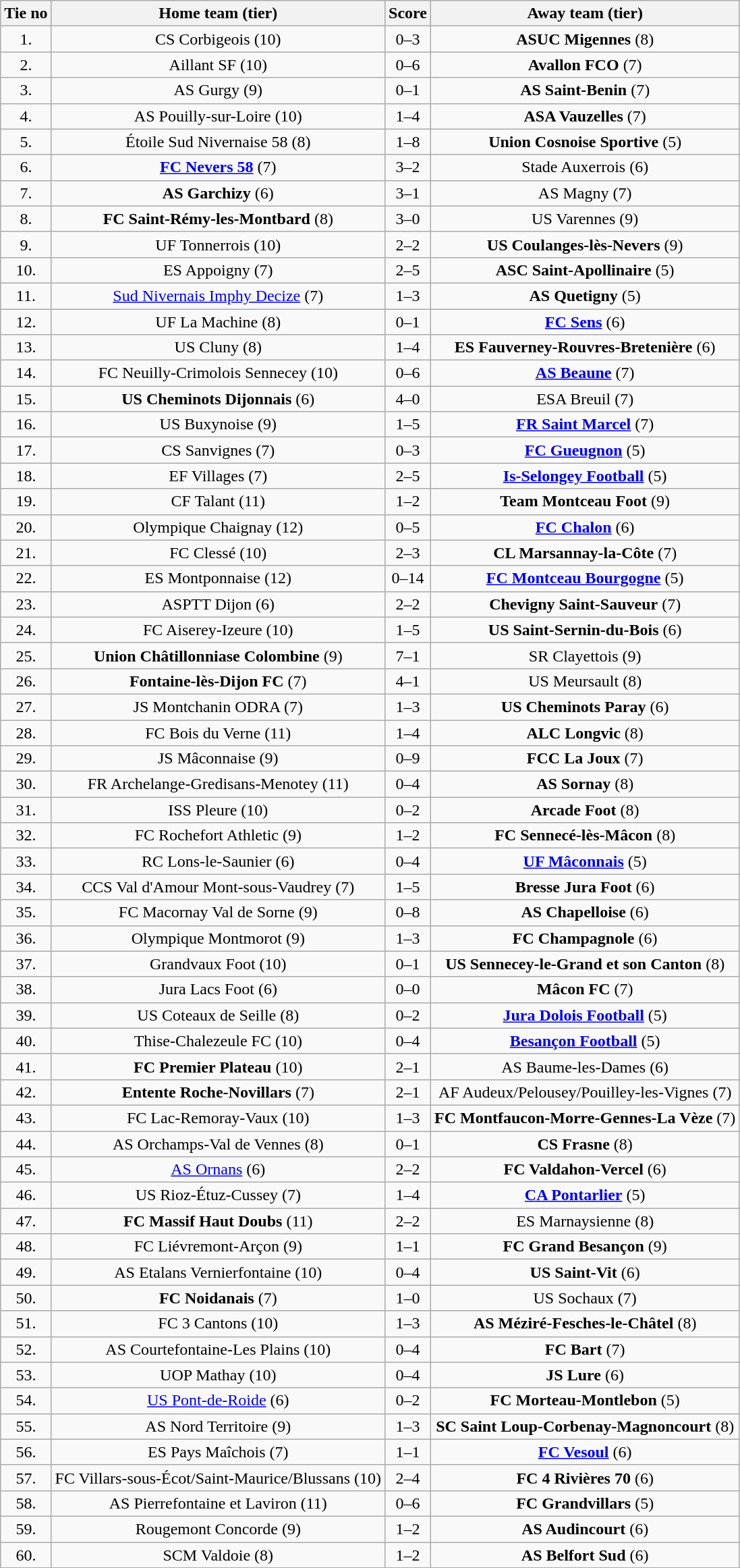<table class="wikitable" style="text-align: center">
<tr>
<th>Tie no</th>
<th>Home team (tier)</th>
<th>Score</th>
<th>Away team (tier)</th>
</tr>
<tr>
<td>1.</td>
<td>CS Corbigeois (10)</td>
<td>0–3</td>
<td><strong>ASUC Migennes</strong> (8)</td>
</tr>
<tr>
<td>2.</td>
<td>Aillant SF (10)</td>
<td>0–6</td>
<td><strong>Avallon FCO</strong> (7)</td>
</tr>
<tr>
<td>3.</td>
<td>AS Gurgy (9)</td>
<td>0–1</td>
<td><strong>AS Saint-Benin</strong> (7)</td>
</tr>
<tr>
<td>4.</td>
<td>AS Pouilly-sur-Loire (10)</td>
<td>1–4</td>
<td><strong>ASA Vauzelles</strong> (7)</td>
</tr>
<tr>
<td>5.</td>
<td>Étoile Sud Nivernaise 58 (8)</td>
<td>1–8</td>
<td><strong>Union Cosnoise Sportive</strong> (5)</td>
</tr>
<tr>
<td>6.</td>
<td><strong><a href='#'>FC Nevers 58</a></strong> (7)</td>
<td>3–2</td>
<td>Stade Auxerrois (6)</td>
</tr>
<tr>
<td>7.</td>
<td><strong>AS Garchizy</strong> (6)</td>
<td>3–1</td>
<td>AS Magny (7)</td>
</tr>
<tr>
<td>8.</td>
<td><strong>FC Saint-Rémy-les-Montbard</strong> (8)</td>
<td>3–0</td>
<td>US Varennes (9)</td>
</tr>
<tr>
<td>9.</td>
<td>UF Tonnerrois (10)</td>
<td>2–2 </td>
<td><strong>US Coulanges-lès-Nevers</strong> (9)</td>
</tr>
<tr>
<td>10.</td>
<td>ES Appoigny (7)</td>
<td>2–5</td>
<td><strong>ASC Saint-Apollinaire</strong> (5)</td>
</tr>
<tr>
<td>11.</td>
<td><a href='#'>Sud Nivernais Imphy Decize</a> (7)</td>
<td>1–3</td>
<td><strong>AS Quetigny</strong> (5)</td>
</tr>
<tr>
<td>12.</td>
<td>UF La Machine (8)</td>
<td>0–1</td>
<td><strong><a href='#'>FC Sens</a></strong> (6)</td>
</tr>
<tr>
<td>13.</td>
<td>US Cluny (8)</td>
<td>1–4</td>
<td><strong>ES Fauverney-Rouvres-Bretenière</strong> (6)</td>
</tr>
<tr>
<td>14.</td>
<td>FC Neuilly-Crimolois Sennecey (10)</td>
<td>0–6</td>
<td><strong><a href='#'>AS Beaune</a></strong> (7)</td>
</tr>
<tr>
<td>15.</td>
<td><strong>US Cheminots Dijonnais</strong> (6)</td>
<td>4–0</td>
<td>ESA Breuil (7)</td>
</tr>
<tr>
<td>16.</td>
<td>US Buxynoise (9)</td>
<td>1–5</td>
<td><strong><a href='#'>FR Saint Marcel</a></strong> (7)</td>
</tr>
<tr>
<td>17.</td>
<td>CS Sanvignes (7)</td>
<td>0–3</td>
<td><strong><a href='#'>FC Gueugnon</a></strong> (5)</td>
</tr>
<tr>
<td>18.</td>
<td>EF Villages (7)</td>
<td>2–5</td>
<td><strong><a href='#'>Is-Selongey Football</a></strong> (5)</td>
</tr>
<tr>
<td>19.</td>
<td>CF Talant (11)</td>
<td>1–2</td>
<td><strong>Team Montceau Foot</strong> (9)</td>
</tr>
<tr>
<td>20.</td>
<td>Olympique Chaignay (12)</td>
<td>0–5</td>
<td><strong><a href='#'>FC Chalon</a></strong> (6)</td>
</tr>
<tr>
<td>21.</td>
<td>FC Clessé (10)</td>
<td>2–3</td>
<td><strong>CL Marsannay-la-Côte</strong> (7)</td>
</tr>
<tr>
<td>22.</td>
<td>ES Montponnaise (12)</td>
<td>0–14</td>
<td><strong><a href='#'>FC Montceau Bourgogne</a></strong> (5)</td>
</tr>
<tr>
<td>23.</td>
<td>ASPTT Dijon (6)</td>
<td>2–2 </td>
<td><strong>Chevigny Saint-Sauveur</strong> (7)</td>
</tr>
<tr>
<td>24.</td>
<td>FC Aiserey-Izeure (10)</td>
<td>1–5</td>
<td><strong>US Saint-Sernin-du-Bois</strong> (6)</td>
</tr>
<tr>
<td>25.</td>
<td><strong>Union Châtillonniase Colombine</strong> (9)</td>
<td>7–1</td>
<td>SR Clayettois (9)</td>
</tr>
<tr>
<td>26.</td>
<td><strong>Fontaine-lès-Dijon FC</strong> (7)</td>
<td>4–1</td>
<td>US Meursault (8)</td>
</tr>
<tr>
<td>27.</td>
<td>JS Montchanin ODRA (7)</td>
<td>1–3</td>
<td><strong>US Cheminots Paray</strong> (6)</td>
</tr>
<tr>
<td>28.</td>
<td>FC Bois du Verne (11)</td>
<td>1–4</td>
<td><strong>ALC Longvic</strong> (8)</td>
</tr>
<tr>
<td>29.</td>
<td>JS Mâconnaise (9)</td>
<td>0–9</td>
<td><strong>FCC La Joux</strong> (7)</td>
</tr>
<tr>
<td>30.</td>
<td>FR Archelange-Gredisans-Menotey (11)</td>
<td>0–4</td>
<td><strong>AS Sornay</strong> (8)</td>
</tr>
<tr>
<td>31.</td>
<td>ISS Pleure (10)</td>
<td>0–2</td>
<td><strong>Arcade Foot</strong> (8)</td>
</tr>
<tr>
<td>32.</td>
<td>FC Rochefort Athletic (9)</td>
<td>1–2</td>
<td><strong>FC Sennecé-lès-Mâcon</strong> (8)</td>
</tr>
<tr>
<td>33.</td>
<td>RC Lons-le-Saunier (6)</td>
<td>0–4</td>
<td><strong><a href='#'>UF Mâconnais</a></strong> (5)</td>
</tr>
<tr>
<td>34.</td>
<td>CCS Val d'Amour Mont-sous-Vaudrey (7)</td>
<td>1–5</td>
<td><strong>Bresse Jura Foot</strong> (6)</td>
</tr>
<tr>
<td>35.</td>
<td>FC Macornay Val de Sorne (9)</td>
<td>0–8</td>
<td><strong>AS Chapelloise</strong> (6)</td>
</tr>
<tr>
<td>36.</td>
<td>Olympique Montmorot (9)</td>
<td>1–3</td>
<td><strong>FC Champagnole</strong> (6)</td>
</tr>
<tr>
<td>37.</td>
<td>Grandvaux Foot (10)</td>
<td>0–1</td>
<td><strong>US Sennecey-le-Grand et son Canton</strong> (8)</td>
</tr>
<tr>
<td>38.</td>
<td>Jura Lacs Foot (6)</td>
<td>0–0 </td>
<td><strong>Mâcon FC</strong> (7)</td>
</tr>
<tr>
<td>39.</td>
<td>US Coteaux de Seille (8)</td>
<td>0–2</td>
<td><strong><a href='#'>Jura Dolois Football</a></strong> (5)</td>
</tr>
<tr>
<td>40.</td>
<td>Thise-Chalezeule FC (10)</td>
<td>0–4</td>
<td><strong><a href='#'>Besançon Football</a></strong> (5)</td>
</tr>
<tr>
<td>41.</td>
<td><strong>FC Premier Plateau</strong> (10)</td>
<td>2–1</td>
<td>AS Baume-les-Dames (6)</td>
</tr>
<tr>
<td>42.</td>
<td><strong>Entente Roche-Novillars</strong> (7)</td>
<td>2–1</td>
<td>AF Audeux/Pelousey/Pouilley-les-Vignes (7)</td>
</tr>
<tr>
<td>43.</td>
<td>FC Lac-Remoray-Vaux (10)</td>
<td>1–3</td>
<td><strong>FC Montfaucon-Morre-Gennes-La Vèze</strong> (7)</td>
</tr>
<tr>
<td>44.</td>
<td>AS Orchamps-Val de Vennes (8)</td>
<td>0–1</td>
<td><strong>CS Frasne</strong> (8)</td>
</tr>
<tr>
<td>45.</td>
<td><a href='#'>AS Ornans</a> (6)</td>
<td>2–2 </td>
<td><strong>FC Valdahon-Vercel</strong> (6)</td>
</tr>
<tr>
<td>46.</td>
<td>US Rioz-Étuz-Cussey (7)</td>
<td>1–4</td>
<td><strong><a href='#'>CA Pontarlier</a></strong> (5)</td>
</tr>
<tr>
<td>47.</td>
<td><strong>FC Massif Haut Doubs</strong> (11)</td>
<td>2–2 </td>
<td>ES Marnaysienne (8)</td>
</tr>
<tr>
<td>48.</td>
<td>FC Liévremont-Arçon (9)</td>
<td>1–1 </td>
<td><strong>FC Grand Besançon</strong> (9)</td>
</tr>
<tr>
<td>49.</td>
<td>AS Etalans Vernierfontaine (10)</td>
<td>0–4</td>
<td><strong>US Saint-Vit</strong> (6)</td>
</tr>
<tr>
<td>50.</td>
<td><strong>FC Noidanais</strong> (7)</td>
<td>1–0</td>
<td>US Sochaux (7)</td>
</tr>
<tr>
<td>51.</td>
<td>FC 3 Cantons (10)</td>
<td>1–3</td>
<td><strong>AS Méziré-Fesches-le-Châtel</strong> (8)</td>
</tr>
<tr>
<td>52.</td>
<td>AS Courtefontaine-Les Plains (10)</td>
<td>0–4</td>
<td><strong>FC Bart</strong> (7)</td>
</tr>
<tr>
<td>53.</td>
<td>UOP Mathay (10)</td>
<td>0–4</td>
<td><strong>JS Lure</strong> (6)</td>
</tr>
<tr>
<td>54.</td>
<td><a href='#'>US Pont-de-Roide</a> (6)</td>
<td>0–2</td>
<td><strong>FC Morteau-Montlebon</strong> (5)</td>
</tr>
<tr>
<td>55.</td>
<td>AS Nord Territoire (9)</td>
<td>1–3</td>
<td><strong>SC Saint Loup-Corbenay-Magnoncourt</strong> (8)</td>
</tr>
<tr>
<td>56.</td>
<td>ES Pays Maîchois (7)</td>
<td>1–1 </td>
<td><strong><a href='#'>FC Vesoul</a></strong> (6)</td>
</tr>
<tr>
<td>57.</td>
<td>FC Villars-sous-Écot/Saint-Maurice/Blussans (10)</td>
<td>2–4</td>
<td><strong>FC 4 Rivières 70</strong> (6)</td>
</tr>
<tr>
<td>58.</td>
<td>AS Pierrefontaine et Laviron (11)</td>
<td>0–6</td>
<td><strong>FC Grandvillars</strong> (5)</td>
</tr>
<tr>
<td>59.</td>
<td>Rougemont Concorde (9)</td>
<td>1–2</td>
<td><strong>AS Audincourt</strong> (6)</td>
</tr>
<tr>
<td>60.</td>
<td>SCM Valdoie (8)</td>
<td>1–2</td>
<td><strong>AS Belfort Sud</strong> (6)</td>
</tr>
</table>
